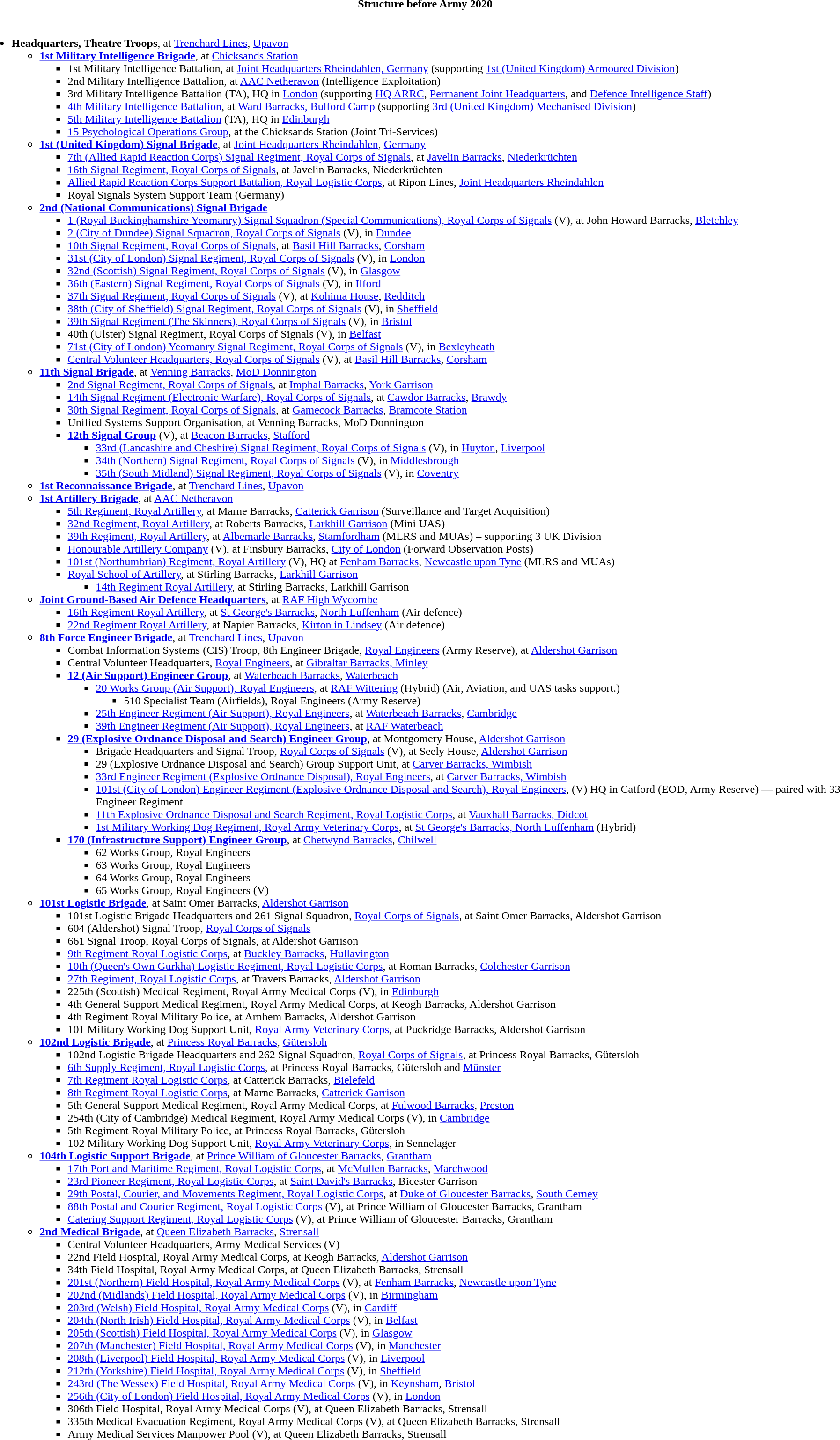<table class="toccolours collapsible collapsed" style="width:100%; background:transparent;">
<tr>
<th colspan=>Structure before Army 2020</th>
</tr>
<tr>
<td colspan="2"><br><ul><li><strong>Headquarters, Theatre Troops</strong>, at <a href='#'>Trenchard Lines</a>, <a href='#'>Upavon</a><ul><li><strong><a href='#'>1st Military Intelligence Brigade</a></strong>, at <a href='#'>Chicksands Station</a><ul><li>1st Military Intelligence Battalion, at <a href='#'>Joint Headquarters Rheindahlen, Germany</a> (supporting <a href='#'>1st (United Kingdom) Armoured Division</a>)</li><li>2nd Military Intelligence Battalion, at <a href='#'>AAC Netheravon</a> (Intelligence Exploitation)</li><li>3rd Military Intelligence Battalion (TA), HQ in <a href='#'>London</a> (supporting <a href='#'>HQ ARRC</a>, <a href='#'>Permanent Joint Headquarters</a>, and <a href='#'>Defence Intelligence Staff</a>)</li><li><a href='#'>4th Military Intelligence Battalion</a>, at <a href='#'>Ward Barracks, Bulford Camp</a> (supporting <a href='#'>3rd (United Kingdom) Mechanised Division</a>)</li><li><a href='#'>5th Military Intelligence Battalion</a> (TA), HQ in <a href='#'>Edinburgh</a></li><li><a href='#'>15 Psychological Operations Group</a>, at the Chicksands Station (Joint Tri-Services)</li></ul></li><li><strong><a href='#'>1st (United Kingdom) Signal Brigade</a></strong>, at <a href='#'>Joint Headquarters Rheindahlen</a>, <a href='#'>Germany</a><ul><li><a href='#'>7th (Allied Rapid Reaction Corps) Signal Regiment, Royal Corps of Signals</a>, at <a href='#'>Javelin Barracks</a>, <a href='#'>Niederkrüchten</a></li><li><a href='#'>16th Signal Regiment, Royal Corps of Signals</a>, at Javelin Barracks, Niederkrüchten</li><li><a href='#'>Allied Rapid Reaction Corps Support Battalion, Royal Logistic Corps</a>, at Ripon Lines, <a href='#'>Joint Headquarters Rheindahlen</a></li><li>Royal Signals System Support Team (Germany)</li></ul></li><li><strong><a href='#'>2nd (National Communications) Signal Brigade</a></strong><ul><li><a href='#'>1 (Royal Buckinghamshire Yeomanry) Signal Squadron (Special Communications), Royal Corps of Signals</a> (V), at John Howard Barracks, <a href='#'>Bletchley</a></li><li><a href='#'>2 (City of Dundee) Signal Squadron, Royal Corps of Signals</a> (V), in <a href='#'>Dundee</a></li><li><a href='#'>10th Signal Regiment, Royal Corps of Signals</a>, at <a href='#'>Basil Hill Barracks</a>, <a href='#'>Corsham</a></li><li><a href='#'>31st (City of London) Signal Regiment, Royal Corps of Signals</a> (V), in <a href='#'>London</a></li><li><a href='#'>32nd (Scottish) Signal Regiment, Royal Corps of Signals</a> (V), in <a href='#'>Glasgow</a></li><li><a href='#'>36th (Eastern) Signal Regiment, Royal Corps of Signals</a> (V), in <a href='#'>Ilford</a></li><li><a href='#'>37th Signal Regiment, Royal Corps of Signals</a> (V), at <a href='#'>Kohima House</a>, <a href='#'>Redditch</a></li><li><a href='#'>38th (City of Sheffield) Signal Regiment, Royal Corps of Signals</a> (V), in <a href='#'>Sheffield</a></li><li><a href='#'>39th Signal Regiment (The Skinners), Royal Corps of Signals</a> (V), in <a href='#'>Bristol</a></li><li>40th (Ulster) Signal Regiment, Royal Corps of Signals (V), in <a href='#'>Belfast</a></li><li><a href='#'>71st (City of London) Yeomanry Signal Regiment, Royal Corps of Signals</a> (V), in <a href='#'>Bexleyheath</a></li><li><a href='#'>Central Volunteer Headquarters, Royal Corps of Signals</a> (V), at <a href='#'>Basil Hill Barracks</a>, <a href='#'>Corsham</a></li></ul></li><li><strong><a href='#'>11th Signal Brigade</a></strong>, at <a href='#'>Venning Barracks</a>, <a href='#'>MoD Donnington</a><ul><li><a href='#'>2nd Signal Regiment, Royal Corps of Signals</a>, at <a href='#'>Imphal Barracks</a>, <a href='#'>York Garrison</a></li><li><a href='#'>14th Signal Regiment (Electronic Warfare), Royal Corps of Signals</a>, at <a href='#'>Cawdor Barracks</a>, <a href='#'>Brawdy</a></li><li><a href='#'>30th Signal Regiment, Royal Corps of Signals</a>, at <a href='#'>Gamecock Barracks</a>, <a href='#'>Bramcote Station</a></li><li>Unified Systems Support Organisation, at Venning Barracks, MoD Donnington</li><li><strong><a href='#'>12th Signal Group</a></strong> (V), at <a href='#'>Beacon Barracks</a>, <a href='#'>Stafford</a><ul><li><a href='#'>33rd (Lancashire and Cheshire) Signal Regiment, Royal Corps of Signals</a> (V), in <a href='#'>Huyton</a>, <a href='#'>Liverpool</a></li><li><a href='#'>34th (Northern) Signal Regiment, Royal Corps of Signals</a> (V), in <a href='#'>Middlesbrough</a></li><li><a href='#'>35th (South Midland) Signal Regiment, Royal Corps of Signals</a> (V), in <a href='#'>Coventry</a></li></ul></li></ul></li><li><a href='#'><strong>1st Reconnaissance Brigade</strong></a>, at <a href='#'>Trenchard Lines</a>, <a href='#'>Upavon</a></li><li><strong><a href='#'>1st Artillery Brigade</a></strong>, at <a href='#'>AAC Netheravon</a><ul><li><a href='#'>5th Regiment, Royal Artillery</a>, at Marne Barracks, <a href='#'>Catterick Garrison</a> (Surveillance and Target Acquisition)</li><li><a href='#'>32nd Regiment, Royal Artillery</a>, at Roberts Barracks, <a href='#'>Larkhill Garrison</a> (Mini UAS)</li><li><a href='#'>39th Regiment, Royal Artillery</a>, at <a href='#'>Albemarle Barracks</a>, <a href='#'>Stamfordham</a> (MLRS and MUAs) – supporting 3 UK Division</li><li><a href='#'>Honourable Artillery Company</a> (V), at Finsbury Barracks, <a href='#'>City of London</a> (Forward Observation Posts)</li><li><a href='#'>101st (Northumbrian) Regiment, Royal Artillery</a> (V), HQ at <a href='#'>Fenham Barracks</a>, <a href='#'>Newcastle upon Tyne</a> (MLRS and MUAs)</li><li><a href='#'>Royal School of Artillery</a>, at Stirling Barracks, <a href='#'>Larkhill Garrison</a><ul><li><a href='#'>14th Regiment Royal Artillery</a>, at Stirling Barracks, Larkhill Garrison</li></ul></li></ul></li><li><strong><a href='#'>Joint Ground-Based Air Defence Headquarters</a></strong>, at <a href='#'>RAF High Wycombe</a><ul><li><a href='#'>16th Regiment Royal Artillery</a>, at <a href='#'>St George's Barracks</a>, <a href='#'>North Luffenham</a> (Air defence)</li><li><a href='#'>22nd Regiment Royal Artillery</a>, at Napier Barracks, <a href='#'>Kirton in Lindsey</a> (Air defence)</li></ul></li><li><strong><a href='#'>8th Force Engineer Brigade</a></strong>, at <a href='#'>Trenchard Lines</a>, <a href='#'>Upavon</a><ul><li>Combat Information Systems (CIS) Troop, 8th Engineer Brigade, <a href='#'>Royal Engineers</a> (Army Reserve), at <a href='#'>Aldershot Garrison</a></li><li>Central Volunteer Headquarters, <a href='#'>Royal Engineers</a>, at <a href='#'>Gibraltar Barracks, Minley</a></li><li><strong><a href='#'>12 (Air Support) Engineer Group</a></strong>, at <a href='#'>Waterbeach Barracks</a>, <a href='#'>Waterbeach</a><ul><li><a href='#'>20 Works Group (Air Support), Royal Engineers</a>, at <a href='#'>RAF Wittering</a> (Hybrid) (Air, Aviation, and UAS tasks support.)<ul><li>510 Specialist Team (Airfields), Royal Engineers (Army Reserve)</li></ul></li><li><a href='#'>25th Engineer Regiment (Air Support), Royal Engineers</a>, at <a href='#'>Waterbeach Barracks</a>, <a href='#'>Cambridge</a></li><li><a href='#'>39th Engineer Regiment (Air Support), Royal Engineers</a>, at <a href='#'>RAF Waterbeach</a></li></ul></li><li><strong><a href='#'>29 (Explosive Ordnance Disposal and Search) Engineer Group</a></strong>, at Montgomery House, <a href='#'>Aldershot Garrison</a><ul><li>Brigade Headquarters and Signal Troop, <a href='#'>Royal Corps of Signals</a> (V), at Seely House, <a href='#'>Aldershot Garrison</a></li><li>29 (Explosive Ordnance Disposal and Search) Group Support Unit, at <a href='#'>Carver Barracks, Wimbish</a></li><li><a href='#'>33rd Engineer Regiment (Explosive Ordnance Disposal), Royal Engineers</a>, at <a href='#'>Carver Barracks, Wimbish</a></li><li><a href='#'>101st (City of London) Engineer Regiment (Explosive Ordnance Disposal and Search), Royal Engineers</a>, (V) HQ in Catford (EOD, Army Reserve) — paired with 33 Engineer Regiment</li><li><a href='#'>11th Explosive Ordnance Disposal and Search Regiment, Royal Logistic Corps</a>, at <a href='#'>Vauxhall Barracks, Didcot</a></li><li><a href='#'>1st Military Working Dog Regiment, Royal Army Veterinary Corps</a>, at <a href='#'>St George's Barracks, North Luffenham</a> (Hybrid)</li></ul></li><li><strong><a href='#'>170 (Infrastructure Support) Engineer Group</a></strong>, at <a href='#'>Chetwynd Barracks</a>, <a href='#'>Chilwell</a><ul><li>62 Works Group, Royal Engineers</li><li>63 Works Group, Royal Engineers</li><li>64 Works Group, Royal Engineers</li><li>65 Works Group, Royal Engineers (V)</li></ul></li></ul></li><li><strong><a href='#'>101st Logistic Brigade</a></strong>, at Saint Omer Barracks, <a href='#'>Aldershot Garrison</a><ul><li>101st Logistic Brigade Headquarters and 261 Signal Squadron, <a href='#'>Royal Corps of Signals</a>, at Saint Omer Barracks, Aldershot Garrison</li><li>604 (Aldershot) Signal Troop, <a href='#'>Royal Corps of Signals</a></li><li>661 Signal Troop, Royal Corps of Signals, at Aldershot Garrison</li><li><a href='#'>9th Regiment Royal Logistic Corps</a>, at <a href='#'>Buckley Barracks</a>, <a href='#'>Hullavington</a></li><li><a href='#'>10th (Queen's Own Gurkha) Logistic Regiment, Royal Logistic Corps</a>, at Roman Barracks, <a href='#'>Colchester Garrison</a></li><li><a href='#'>27th Regiment, Royal Logistic Corps</a>, at Travers Barracks, <a href='#'>Aldershot Garrison</a></li><li>225th (Scottish) Medical Regiment, Royal Army Medical Corps (V), in <a href='#'>Edinburgh</a></li><li>4th General Support Medical Regiment, Royal Army Medical Corps, at Keogh Barracks, Aldershot Garrison</li><li>4th Regiment Royal Military Police, at Arnhem Barracks, Aldershot Garrison</li><li>101 Military Working Dog Support Unit, <a href='#'>Royal Army Veterinary Corps</a>, at Puckridge Barracks, Aldershot Garrison</li></ul></li><li><strong><a href='#'>102nd Logistic Brigade</a></strong>, at <a href='#'>Princess Royal Barracks</a>, <a href='#'>Gütersloh</a><ul><li>102nd Logistic Brigade Headquarters and 262 Signal Squadron, <a href='#'>Royal Corps of Signals</a>, at Princess Royal Barracks, Gütersloh</li><li><a href='#'>6th Supply Regiment, Royal Logistic Corps</a>, at Princess Royal Barracks, Gütersloh and <a href='#'>Münster</a></li><li><a href='#'>7th Regiment Royal Logistic Corps</a>, at Catterick Barracks, <a href='#'>Bielefeld</a></li><li><a href='#'>8th Regiment Royal Logistic Corps</a>, at Marne Barracks, <a href='#'>Catterick Garrison</a></li><li>5th General Support Medical Regiment, Royal Army Medical Corps, at <a href='#'>Fulwood Barracks</a>, <a href='#'>Preston</a></li><li>254th (City of Cambridge) Medical Regiment, Royal Army Medical Corps (V), in <a href='#'>Cambridge</a></li><li>5th Regiment Royal Military Police, at Princess Royal Barracks, Gütersloh</li><li>102 Military Working Dog Support Unit, <a href='#'>Royal Army Veterinary Corps</a>, in Sennelager</li></ul></li><li><strong><a href='#'>104th Logistic Support Brigade</a></strong>, at <a href='#'>Prince William of Gloucester Barracks</a>, <a href='#'>Grantham</a><ul><li><a href='#'>17th Port and Maritime Regiment, Royal Logistic Corps</a>, at <a href='#'>McMullen Barracks</a>, <a href='#'>Marchwood</a></li><li><a href='#'>23rd Pioneer Regiment, Royal Logistic Corps</a>, at <a href='#'>Saint David's Barracks</a>, Bicester Garrison</li><li><a href='#'>29th Postal, Courier, and Movements Regiment, Royal Logistic Corps</a>, at <a href='#'>Duke of Gloucester Barracks</a>, <a href='#'>South Cerney</a></li><li><a href='#'>88th Postal and Courier Regiment, Royal Logistic Corps</a> (V), at Prince William of Gloucester Barracks, Grantham</li><li><a href='#'>Catering Support Regiment, Royal Logistic Corps</a> (V), at Prince William of Gloucester Barracks, Grantham</li></ul></li><li><strong><a href='#'>2nd Medical Brigade</a></strong>, at <a href='#'>Queen Elizabeth Barracks</a>, <a href='#'>Strensall</a><ul><li>Central Volunteer Headquarters, Army Medical Services (V)</li><li>22nd Field Hospital, Royal Army Medical Corps, at Keogh Barracks, <a href='#'>Aldershot Garrison</a></li><li>34th Field Hospital, Royal Army Medical Corps, at Queen Elizabeth Barracks, Strensall</li><li><a href='#'>201st (Northern) Field Hospital, Royal Army Medical Corps</a> (V), at <a href='#'>Fenham Barracks</a>, <a href='#'>Newcastle upon Tyne</a></li><li><a href='#'>202nd (Midlands) Field Hospital, Royal Army Medical Corps</a> (V), in <a href='#'>Birmingham</a></li><li><a href='#'>203rd (Welsh) Field Hospital, Royal Army Medical Corps</a> (V), in <a href='#'>Cardiff</a></li><li><a href='#'>204th (North Irish) Field Hospital, Royal Army Medical Corps</a> (V), in <a href='#'>Belfast</a></li><li><a href='#'>205th (Scottish) Field Hospital, Royal Army Medical Corps</a> (V), in <a href='#'>Glasgow</a></li><li><a href='#'>207th (Manchester) Field Hospital, Royal Army Medical Corps</a> (V), in <a href='#'>Manchester</a></li><li><a href='#'>208th (Liverpool) Field Hospital, Royal Army Medical Corps</a> (V), in <a href='#'>Liverpool</a></li><li><a href='#'>212th (Yorkshire) Field Hospital, Royal Army Medical Corps</a> (V), in <a href='#'>Sheffield</a></li><li><a href='#'>243rd (The Wessex) Field Hospital, Royal Army Medical Corps</a> (V), in <a href='#'>Keynsham</a>, <a href='#'>Bristol</a></li><li><a href='#'>256th (City of London) Field Hospital, Royal Army Medical Corps</a> (V), in <a href='#'>London</a></li><li>306th Field Hospital, Royal Army Medical Corps (V), at Queen Elizabeth Barracks, Strensall</li><li>335th Medical Evacuation Regiment, Royal Army Medical Corps (V), at Queen Elizabeth Barracks, Strensall</li><li>Army Medical Services Manpower Pool (V), at Queen Elizabeth Barracks, Strensall</li></ul></li></ul></li></ul></td>
</tr>
</table>
